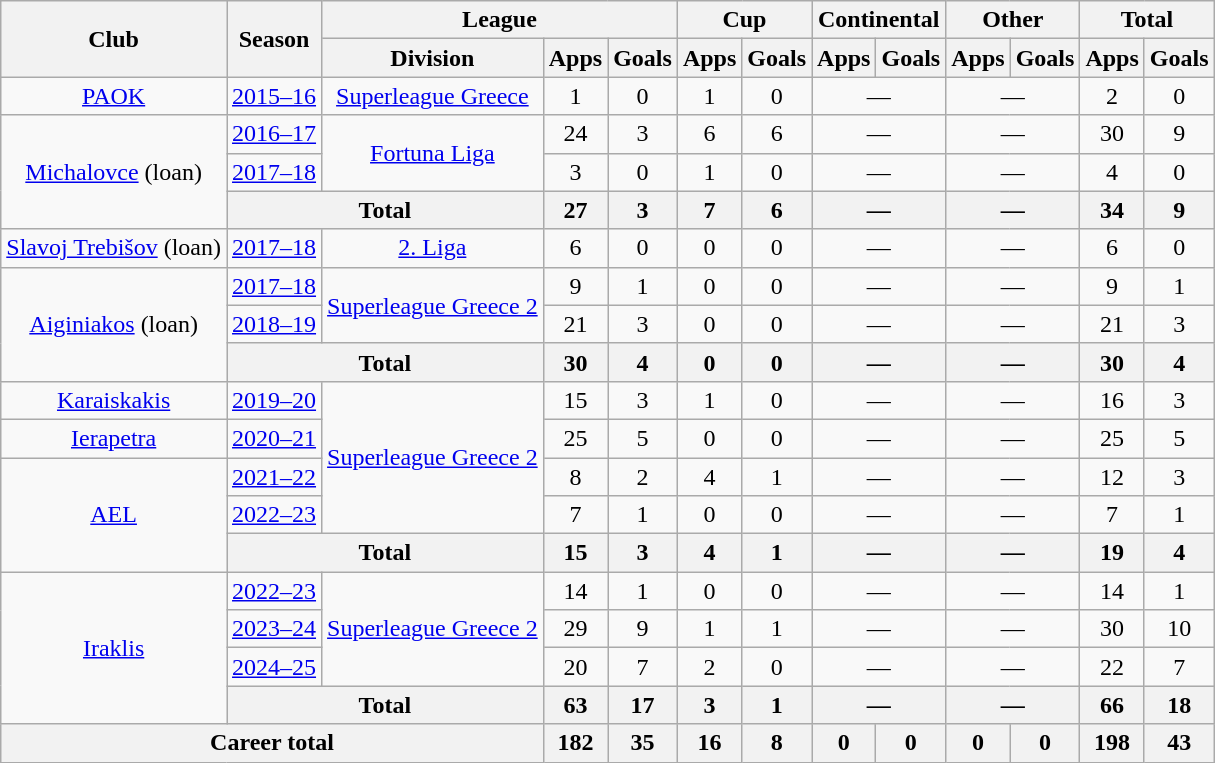<table class="wikitable" style="text-align:center">
<tr>
<th rowspan=2>Club</th>
<th rowspan=2>Season</th>
<th colspan=3>League</th>
<th colspan=2>Cup</th>
<th colspan=2>Continental</th>
<th colspan=2>Other</th>
<th colspan=2>Total</th>
</tr>
<tr>
<th>Division</th>
<th>Apps</th>
<th>Goals</th>
<th>Apps</th>
<th>Goals</th>
<th>Apps</th>
<th>Goals</th>
<th>Apps</th>
<th>Goals</th>
<th>Apps</th>
<th>Goals</th>
</tr>
<tr>
<td><a href='#'>PAOK</a></td>
<td><a href='#'>2015–16</a></td>
<td><a href='#'>Superleague Greece</a></td>
<td>1</td>
<td>0</td>
<td>1</td>
<td>0</td>
<td colspan="2">—</td>
<td colspan="2">—</td>
<td>2</td>
<td>0</td>
</tr>
<tr>
<td rowspan="3"><a href='#'>Michalovce</a> (loan)</td>
<td><a href='#'>2016–17</a></td>
<td rowspan="2"><a href='#'>Fortuna Liga</a></td>
<td>24</td>
<td>3</td>
<td>6</td>
<td>6</td>
<td colspan="2">—</td>
<td colspan="2">—</td>
<td>30</td>
<td>9</td>
</tr>
<tr>
<td><a href='#'>2017–18</a></td>
<td>3</td>
<td>0</td>
<td>1</td>
<td>0</td>
<td colspan="2">—</td>
<td colspan="2">—</td>
<td>4</td>
<td>0</td>
</tr>
<tr>
<th colspan="2">Total</th>
<th>27</th>
<th>3</th>
<th>7</th>
<th>6</th>
<th colspan="2">—</th>
<th colspan="2">—</th>
<th>34</th>
<th>9</th>
</tr>
<tr>
<td><a href='#'>Slavoj Trebišov</a> (loan)</td>
<td><a href='#'>2017–18</a></td>
<td><a href='#'>2. Liga</a></td>
<td>6</td>
<td>0</td>
<td>0</td>
<td>0</td>
<td colspan="2">—</td>
<td colspan="2">—</td>
<td>6</td>
<td>0</td>
</tr>
<tr>
<td rowspan="3"><a href='#'>Aiginiakos</a> (loan)</td>
<td><a href='#'>2017–18</a></td>
<td rowspan="2"><a href='#'>Superleague Greece 2</a></td>
<td>9</td>
<td>1</td>
<td>0</td>
<td>0</td>
<td colspan="2">—</td>
<td colspan="2">—</td>
<td>9</td>
<td>1</td>
</tr>
<tr>
<td><a href='#'>2018–19</a></td>
<td>21</td>
<td>3</td>
<td>0</td>
<td>0</td>
<td colspan="2">—</td>
<td colspan="2">—</td>
<td>21</td>
<td>3</td>
</tr>
<tr>
<th colspan="2">Total</th>
<th>30</th>
<th>4</th>
<th>0</th>
<th>0</th>
<th colspan="2">—</th>
<th colspan="2">—</th>
<th>30</th>
<th>4</th>
</tr>
<tr>
<td><a href='#'>Karaiskakis</a></td>
<td><a href='#'>2019–20</a></td>
<td rowspan="4"><a href='#'>Superleague Greece 2</a></td>
<td>15</td>
<td>3</td>
<td>1</td>
<td>0</td>
<td colspan="2">—</td>
<td colspan="2">—</td>
<td>16</td>
<td>3</td>
</tr>
<tr>
<td><a href='#'>Ierapetra</a></td>
<td><a href='#'>2020–21</a></td>
<td>25</td>
<td>5</td>
<td>0</td>
<td>0</td>
<td colspan="2">—</td>
<td colspan="2">—</td>
<td>25</td>
<td>5</td>
</tr>
<tr>
<td rowspan="3"><a href='#'>AEL</a></td>
<td><a href='#'>2021–22</a></td>
<td>8</td>
<td>2</td>
<td>4</td>
<td>1</td>
<td colspan="2">—</td>
<td colspan="2">—</td>
<td>12</td>
<td>3</td>
</tr>
<tr>
<td><a href='#'>2022–23</a></td>
<td>7</td>
<td>1</td>
<td>0</td>
<td>0</td>
<td colspan="2">—</td>
<td colspan="2">—</td>
<td>7</td>
<td>1</td>
</tr>
<tr>
<th colspan="2">Total</th>
<th>15</th>
<th>3</th>
<th>4</th>
<th>1</th>
<th colspan="2">—</th>
<th colspan="2">—</th>
<th>19</th>
<th>4</th>
</tr>
<tr>
<td rowspan="4"><a href='#'>Iraklis</a></td>
<td><a href='#'>2022–23</a></td>
<td rowspan="3"><a href='#'>Superleague Greece 2</a></td>
<td>14</td>
<td>1</td>
<td>0</td>
<td>0</td>
<td colspan="2">—</td>
<td colspan="2">—</td>
<td>14</td>
<td>1</td>
</tr>
<tr>
<td><a href='#'>2023–24</a></td>
<td>29</td>
<td>9</td>
<td>1</td>
<td>1</td>
<td colspan="2">—</td>
<td colspan="2">—</td>
<td>30</td>
<td>10</td>
</tr>
<tr>
<td><a href='#'>2024–25</a></td>
<td>20</td>
<td>7</td>
<td>2</td>
<td>0</td>
<td colspan="2">—</td>
<td colspan="2">—</td>
<td>22</td>
<td>7</td>
</tr>
<tr>
<th colspan="2">Total</th>
<th>63</th>
<th>17</th>
<th>3</th>
<th>1</th>
<th colspan="2">—</th>
<th colspan="2">—</th>
<th>66</th>
<th>18</th>
</tr>
<tr>
<th colspan="3">Career total</th>
<th>182</th>
<th>35</th>
<th>16</th>
<th>8</th>
<th>0</th>
<th>0</th>
<th>0</th>
<th>0</th>
<th>198</th>
<th>43</th>
</tr>
</table>
